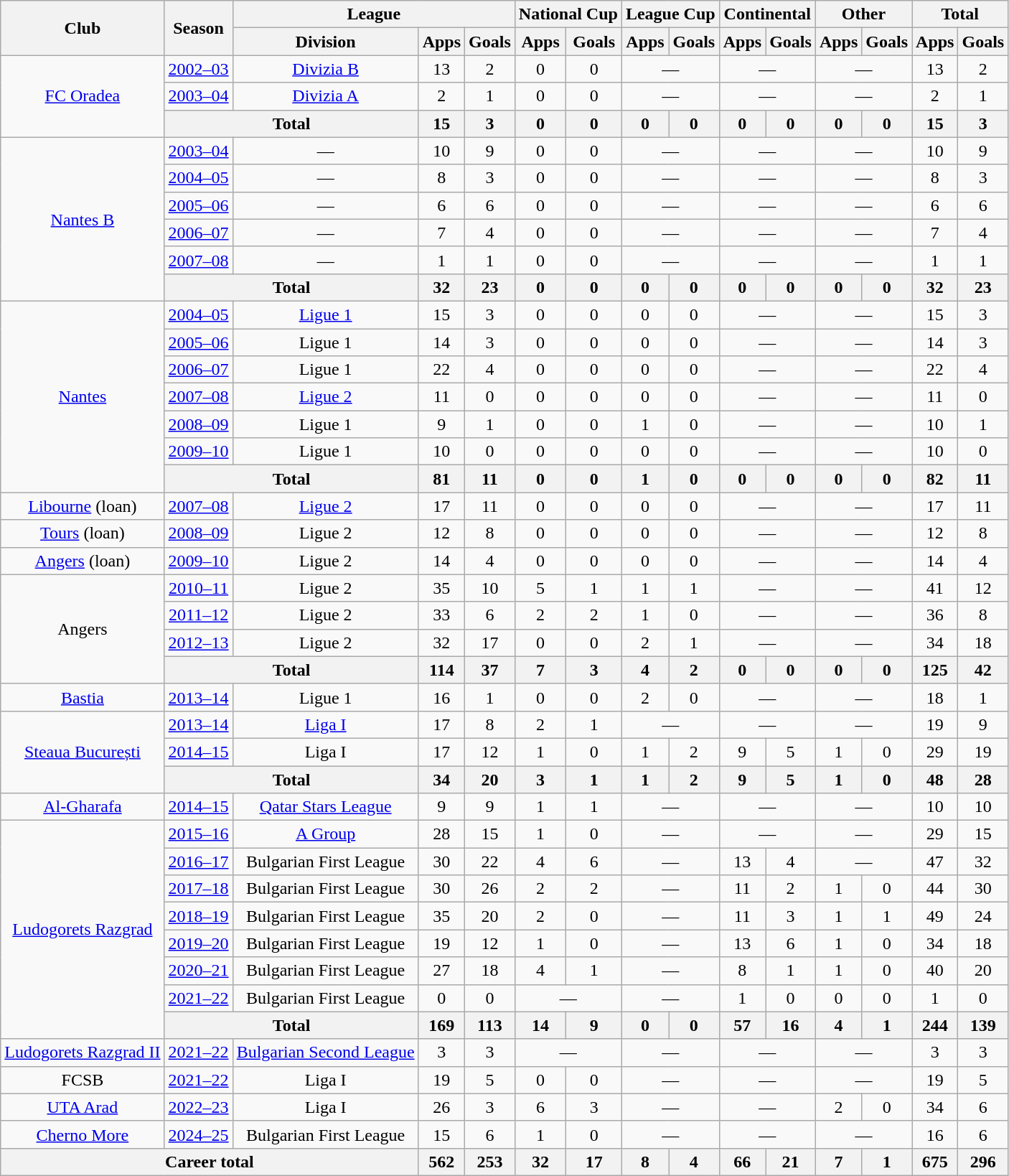<table class="wikitable" style="text-align:center">
<tr>
<th rowspan="2">Club</th>
<th rowspan="2">Season</th>
<th colspan="3">League</th>
<th colspan="2">National Cup</th>
<th colspan="2">League Cup</th>
<th colspan="2">Continental</th>
<th colspan="2">Other</th>
<th colspan="3">Total</th>
</tr>
<tr>
<th>Division</th>
<th>Apps</th>
<th>Goals</th>
<th>Apps</th>
<th>Goals</th>
<th>Apps</th>
<th>Goals</th>
<th>Apps</th>
<th>Goals</th>
<th>Apps</th>
<th>Goals</th>
<th>Apps</th>
<th>Goals</th>
</tr>
<tr>
<td rowspan="3"><a href='#'>FC Oradea</a></td>
<td><a href='#'>2002–03</a></td>
<td><a href='#'>Divizia B</a></td>
<td>13</td>
<td>2</td>
<td>0</td>
<td>0</td>
<td colspan="2">—</td>
<td colspan="2">—</td>
<td colspan="2">—</td>
<td>13</td>
<td>2</td>
</tr>
<tr>
<td><a href='#'>2003–04</a></td>
<td><a href='#'>Divizia A</a></td>
<td>2</td>
<td>1</td>
<td>0</td>
<td>0</td>
<td colspan="2">—</td>
<td colspan="2">—</td>
<td colspan="2">—</td>
<td>2</td>
<td>1</td>
</tr>
<tr>
<th colspan="2">Total</th>
<th>15</th>
<th>3</th>
<th>0</th>
<th>0</th>
<th>0</th>
<th>0</th>
<th>0</th>
<th>0</th>
<th>0</th>
<th>0</th>
<th>15</th>
<th>3</th>
</tr>
<tr>
<td rowspan="6"><a href='#'>Nantes B</a></td>
<td><a href='#'>2003–04</a></td>
<td>—</td>
<td>10</td>
<td>9</td>
<td>0</td>
<td>0</td>
<td colspan="2">—</td>
<td colspan="2">—</td>
<td colspan="2">—</td>
<td>10</td>
<td>9</td>
</tr>
<tr>
<td><a href='#'>2004–05</a></td>
<td>—</td>
<td>8</td>
<td>3</td>
<td>0</td>
<td>0</td>
<td colspan="2">—</td>
<td colspan="2">—</td>
<td colspan="2">—</td>
<td>8</td>
<td>3</td>
</tr>
<tr>
<td><a href='#'>2005–06</a></td>
<td>—</td>
<td>6</td>
<td>6</td>
<td>0</td>
<td>0</td>
<td colspan="2">—</td>
<td colspan="2">—</td>
<td colspan="2">—</td>
<td>6</td>
<td>6</td>
</tr>
<tr>
<td><a href='#'>2006–07</a></td>
<td>—</td>
<td>7</td>
<td>4</td>
<td>0</td>
<td>0</td>
<td colspan="2">—</td>
<td colspan="2">—</td>
<td colspan="2">—</td>
<td>7</td>
<td>4</td>
</tr>
<tr>
<td><a href='#'>2007–08</a></td>
<td>—</td>
<td>1</td>
<td>1</td>
<td>0</td>
<td>0</td>
<td colspan="2">—</td>
<td colspan="2">—</td>
<td colspan="2">—</td>
<td>1</td>
<td>1</td>
</tr>
<tr>
<th colspan="2">Total</th>
<th>32</th>
<th>23</th>
<th>0</th>
<th>0</th>
<th>0</th>
<th>0</th>
<th>0</th>
<th>0</th>
<th>0</th>
<th>0</th>
<th>32</th>
<th>23</th>
</tr>
<tr>
<td rowspan="7"><a href='#'>Nantes</a></td>
<td><a href='#'>2004–05</a></td>
<td><a href='#'>Ligue 1</a></td>
<td>15</td>
<td>3</td>
<td>0</td>
<td>0</td>
<td>0</td>
<td>0</td>
<td colspan="2">—</td>
<td colspan="2">—</td>
<td>15</td>
<td>3</td>
</tr>
<tr>
<td><a href='#'>2005–06</a></td>
<td>Ligue 1</td>
<td>14</td>
<td>3</td>
<td>0</td>
<td>0</td>
<td>0</td>
<td>0</td>
<td colspan="2">—</td>
<td colspan="2">—</td>
<td>14</td>
<td>3</td>
</tr>
<tr>
<td><a href='#'>2006–07</a></td>
<td>Ligue 1</td>
<td>22</td>
<td>4</td>
<td>0</td>
<td>0</td>
<td>0</td>
<td>0</td>
<td colspan="2">—</td>
<td colspan="2">—</td>
<td>22</td>
<td>4</td>
</tr>
<tr>
<td><a href='#'>2007–08</a></td>
<td><a href='#'>Ligue 2</a></td>
<td>11</td>
<td>0</td>
<td>0</td>
<td>0</td>
<td>0</td>
<td>0</td>
<td colspan="2">—</td>
<td colspan="2">—</td>
<td>11</td>
<td>0</td>
</tr>
<tr>
<td><a href='#'>2008–09</a></td>
<td>Ligue 1</td>
<td>9</td>
<td>1</td>
<td>0</td>
<td>0</td>
<td>1</td>
<td>0</td>
<td colspan="2">—</td>
<td colspan="2">—</td>
<td>10</td>
<td>1</td>
</tr>
<tr>
<td><a href='#'>2009–10</a></td>
<td>Ligue 1</td>
<td>10</td>
<td>0</td>
<td>0</td>
<td>0</td>
<td>0</td>
<td>0</td>
<td colspan="2">—</td>
<td colspan="2">—</td>
<td>10</td>
<td>0</td>
</tr>
<tr>
<th colspan="2">Total</th>
<th>81</th>
<th>11</th>
<th>0</th>
<th>0</th>
<th>1</th>
<th>0</th>
<th>0</th>
<th>0</th>
<th>0</th>
<th>0</th>
<th>82</th>
<th>11</th>
</tr>
<tr>
<td><a href='#'>Libourne</a> (loan)</td>
<td><a href='#'>2007–08</a></td>
<td><a href='#'>Ligue 2</a></td>
<td>17</td>
<td>11</td>
<td>0</td>
<td>0</td>
<td>0</td>
<td>0</td>
<td colspan="2">—</td>
<td colspan="2">—</td>
<td>17</td>
<td>11</td>
</tr>
<tr>
<td><a href='#'>Tours</a> (loan)</td>
<td><a href='#'>2008–09</a></td>
<td>Ligue 2</td>
<td>12</td>
<td>8</td>
<td>0</td>
<td>0</td>
<td>0</td>
<td>0</td>
<td colspan="2">—</td>
<td colspan="2">—</td>
<td>12</td>
<td>8</td>
</tr>
<tr>
<td><a href='#'>Angers</a> (loan)</td>
<td><a href='#'>2009–10</a></td>
<td>Ligue 2</td>
<td>14</td>
<td>4</td>
<td>0</td>
<td>0</td>
<td>0</td>
<td>0</td>
<td colspan="2">—</td>
<td colspan="2">—</td>
<td>14</td>
<td>4</td>
</tr>
<tr>
<td rowspan="4">Angers</td>
<td><a href='#'>2010–11</a></td>
<td>Ligue 2</td>
<td>35</td>
<td>10</td>
<td>5</td>
<td>1</td>
<td>1</td>
<td>1</td>
<td colspan="2">—</td>
<td colspan="2">—</td>
<td>41</td>
<td>12</td>
</tr>
<tr>
<td><a href='#'>2011–12</a></td>
<td>Ligue 2</td>
<td>33</td>
<td>6</td>
<td>2</td>
<td>2</td>
<td>1</td>
<td>0</td>
<td colspan="2">—</td>
<td colspan="2">—</td>
<td>36</td>
<td>8</td>
</tr>
<tr>
<td><a href='#'>2012–13</a></td>
<td>Ligue 2</td>
<td>32</td>
<td>17</td>
<td>0</td>
<td>0</td>
<td>2</td>
<td>1</td>
<td colspan="2">—</td>
<td colspan="2">—</td>
<td>34</td>
<td>18</td>
</tr>
<tr>
<th colspan="2">Total</th>
<th>114</th>
<th>37</th>
<th>7</th>
<th>3</th>
<th>4</th>
<th>2</th>
<th>0</th>
<th>0</th>
<th>0</th>
<th>0</th>
<th>125</th>
<th>42</th>
</tr>
<tr>
<td><a href='#'>Bastia</a></td>
<td><a href='#'>2013–14</a></td>
<td>Ligue 1</td>
<td>16</td>
<td>1</td>
<td>0</td>
<td>0</td>
<td>2</td>
<td>0</td>
<td colspan="2">—</td>
<td colspan="2">—</td>
<td>18</td>
<td>1</td>
</tr>
<tr>
<td rowspan="3"><a href='#'>Steaua București</a></td>
<td><a href='#'>2013–14</a></td>
<td><a href='#'>Liga I</a></td>
<td>17</td>
<td>8</td>
<td>2</td>
<td>1</td>
<td colspan="2">—</td>
<td colspan="2">—</td>
<td colspan="2">—</td>
<td>19</td>
<td>9</td>
</tr>
<tr>
<td><a href='#'>2014–15</a></td>
<td>Liga I</td>
<td>17</td>
<td>12</td>
<td>1</td>
<td>0</td>
<td>1</td>
<td>2</td>
<td>9</td>
<td>5</td>
<td>1</td>
<td>0</td>
<td>29</td>
<td>19</td>
</tr>
<tr>
<th colspan="2">Total</th>
<th>34</th>
<th>20</th>
<th>3</th>
<th>1</th>
<th>1</th>
<th>2</th>
<th>9</th>
<th>5</th>
<th>1</th>
<th>0</th>
<th>48</th>
<th>28</th>
</tr>
<tr>
<td><a href='#'>Al-Gharafa</a></td>
<td><a href='#'>2014–15</a></td>
<td><a href='#'>Qatar Stars League</a></td>
<td>9</td>
<td>9</td>
<td>1</td>
<td>1</td>
<td colspan="2">—</td>
<td colspan="2">—</td>
<td colspan="2">—</td>
<td>10</td>
<td>10</td>
</tr>
<tr>
<td rowspan="8"><a href='#'>Ludogorets Razgrad</a></td>
<td><a href='#'>2015–16</a></td>
<td><a href='#'>A Group</a></td>
<td>28</td>
<td>15</td>
<td>1</td>
<td>0</td>
<td colspan="2">—</td>
<td colspan="2">—</td>
<td colspan="2">—</td>
<td>29</td>
<td>15</td>
</tr>
<tr>
<td><a href='#'>2016–17</a></td>
<td>Bulgarian First League</td>
<td>30</td>
<td>22</td>
<td>4</td>
<td>6</td>
<td colspan="2">—</td>
<td>13</td>
<td>4</td>
<td colspan="2">—</td>
<td>47</td>
<td>32</td>
</tr>
<tr>
<td><a href='#'>2017–18</a></td>
<td>Bulgarian First League</td>
<td>30</td>
<td>26</td>
<td>2</td>
<td>2</td>
<td colspan="2">—</td>
<td>11</td>
<td>2</td>
<td>1</td>
<td>0</td>
<td>44</td>
<td>30</td>
</tr>
<tr>
<td><a href='#'>2018–19</a></td>
<td>Bulgarian First League</td>
<td>35</td>
<td>20</td>
<td>2</td>
<td>0</td>
<td colspan="2">—</td>
<td>11</td>
<td>3</td>
<td>1</td>
<td>1</td>
<td>49</td>
<td>24</td>
</tr>
<tr>
<td><a href='#'>2019–20</a></td>
<td>Bulgarian First League</td>
<td>19</td>
<td>12</td>
<td>1</td>
<td>0</td>
<td colspan="2">—</td>
<td>13</td>
<td>6</td>
<td>1</td>
<td>0</td>
<td>34</td>
<td>18</td>
</tr>
<tr>
<td><a href='#'>2020–21</a></td>
<td>Bulgarian First League</td>
<td>27</td>
<td>18</td>
<td>4</td>
<td>1</td>
<td colspan="2">—</td>
<td>8</td>
<td>1</td>
<td>1</td>
<td>0</td>
<td>40</td>
<td>20</td>
</tr>
<tr>
<td><a href='#'>2021–22</a></td>
<td>Bulgarian First League</td>
<td>0</td>
<td>0</td>
<td colspan="2">—</td>
<td colspan="2">—</td>
<td>1</td>
<td>0</td>
<td>0</td>
<td>0</td>
<td>1</td>
<td>0</td>
</tr>
<tr>
<th colspan="2">Total</th>
<th>169</th>
<th>113</th>
<th>14</th>
<th>9</th>
<th>0</th>
<th>0</th>
<th>57</th>
<th>16</th>
<th>4</th>
<th>1</th>
<th>244</th>
<th>139</th>
</tr>
<tr>
<td><a href='#'>Ludogorets Razgrad II</a></td>
<td><a href='#'>2021–22</a></td>
<td><a href='#'>Bulgarian Second League</a></td>
<td>3</td>
<td>3</td>
<td colspan="2">—</td>
<td colspan="2">—</td>
<td colspan="2">—</td>
<td colspan="2">—</td>
<td>3</td>
<td>3</td>
</tr>
<tr>
<td>FCSB</td>
<td><a href='#'>2021–22</a></td>
<td>Liga I</td>
<td>19</td>
<td>5</td>
<td>0</td>
<td>0</td>
<td colspan="2">—</td>
<td colspan="2">—</td>
<td colspan="2">—</td>
<td>19</td>
<td>5</td>
</tr>
<tr>
<td><a href='#'>UTA Arad</a></td>
<td><a href='#'>2022–23</a></td>
<td>Liga I</td>
<td>26</td>
<td>3</td>
<td>6</td>
<td>3</td>
<td colspan="2">—</td>
<td colspan="2">—</td>
<td>2</td>
<td>0</td>
<td>34</td>
<td>6</td>
</tr>
<tr>
<td><a href='#'>Cherno More</a></td>
<td><a href='#'>2024–25</a></td>
<td>Bulgarian First League</td>
<td>15</td>
<td>6</td>
<td>1</td>
<td>0</td>
<td colspan="2">—</td>
<td colspan="2">—</td>
<td colspan="2">—</td>
<td>16</td>
<td>6</td>
</tr>
<tr>
<th colspan="3">Career total</th>
<th>562</th>
<th>253</th>
<th>32</th>
<th>17</th>
<th>8</th>
<th>4</th>
<th>66</th>
<th>21</th>
<th>7</th>
<th>1</th>
<th>675</th>
<th>296</th>
</tr>
</table>
